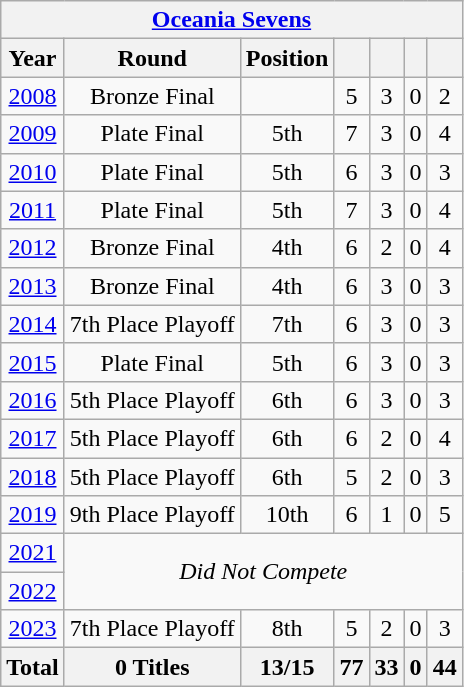<table class="wikitable" style="text-align: center;">
<tr>
<th colspan="7"><a href='#'>Oceania Sevens</a></th>
</tr>
<tr>
<th>Year</th>
<th>Round</th>
<th>Position</th>
<th></th>
<th></th>
<th></th>
<th></th>
</tr>
<tr>
<td> <a href='#'>2008</a></td>
<td>Bronze Final</td>
<td></td>
<td>5</td>
<td>3</td>
<td>0</td>
<td>2</td>
</tr>
<tr>
<td> <a href='#'>2009</a></td>
<td>Plate Final</td>
<td>5th</td>
<td>7</td>
<td>3</td>
<td>0</td>
<td>4</td>
</tr>
<tr>
<td> <a href='#'>2010</a></td>
<td>Plate Final</td>
<td>5th</td>
<td>6</td>
<td>3</td>
<td>0</td>
<td>3</td>
</tr>
<tr>
<td> <a href='#'>2011</a></td>
<td>Plate Final</td>
<td>5th</td>
<td>7</td>
<td>3</td>
<td>0</td>
<td>4</td>
</tr>
<tr>
<td> <a href='#'>2012</a></td>
<td>Bronze Final</td>
<td>4th</td>
<td>6</td>
<td>2</td>
<td>0</td>
<td>4</td>
</tr>
<tr>
<td> <a href='#'>2013</a></td>
<td>Bronze Final</td>
<td>4th</td>
<td>6</td>
<td>3</td>
<td>0</td>
<td>3</td>
</tr>
<tr>
<td> <a href='#'>2014</a></td>
<td>7th Place Playoff</td>
<td>7th</td>
<td>6</td>
<td>3</td>
<td>0</td>
<td>3</td>
</tr>
<tr>
<td> <a href='#'>2015</a></td>
<td>Plate Final</td>
<td>5th</td>
<td>6</td>
<td>3</td>
<td>0</td>
<td>3</td>
</tr>
<tr>
<td> <a href='#'>2016</a></td>
<td>5th Place Playoff</td>
<td>6th</td>
<td>6</td>
<td>3</td>
<td>0</td>
<td>3</td>
</tr>
<tr>
<td> <a href='#'>2017</a></td>
<td>5th Place Playoff</td>
<td>6th</td>
<td>6</td>
<td>2</td>
<td>0</td>
<td>4</td>
</tr>
<tr>
<td> <a href='#'>2018</a></td>
<td>5th Place Playoff</td>
<td>6th</td>
<td>5</td>
<td>2</td>
<td>0</td>
<td>3</td>
</tr>
<tr>
<td> <a href='#'>2019</a></td>
<td>9th Place Playoff</td>
<td>10th</td>
<td>6</td>
<td>1</td>
<td>0</td>
<td>5</td>
</tr>
<tr>
<td> <a href='#'>2021</a></td>
<td colspan="6" rowspan="2"><em>Did Not Compete</em></td>
</tr>
<tr>
<td> <a href='#'>2022</a></td>
</tr>
<tr>
<td> <a href='#'>2023</a></td>
<td>7th Place Playoff</td>
<td>8th</td>
<td>5</td>
<td>2</td>
<td>0</td>
<td>3</td>
</tr>
<tr>
<th>Total</th>
<th>0 Titles</th>
<th>13/15</th>
<th>77</th>
<th>33</th>
<th>0</th>
<th>44</th>
</tr>
</table>
